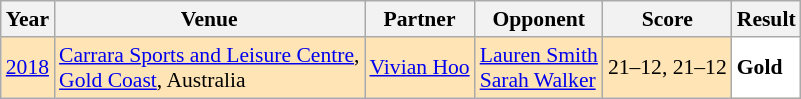<table class="sortable wikitable" style="font-size: 90%;">
<tr>
<th>Year</th>
<th>Venue</th>
<th>Partner</th>
<th>Opponent</th>
<th>Score</th>
<th>Result</th>
</tr>
<tr style="background:#FFE4B5">
<td align="center"><a href='#'>2018</a></td>
<td align="left"><a href='#'>Carrara Sports and Leisure Centre</a>,<br><a href='#'>Gold Coast</a>, Australia</td>
<td align="left"> <a href='#'>Vivian Hoo</a></td>
<td align="left"> <a href='#'>Lauren Smith</a><br> <a href='#'>Sarah Walker</a></td>
<td align="left">21–12, 21–12</td>
<td style="text-align:left; background:white"> <strong>Gold</strong></td>
</tr>
</table>
